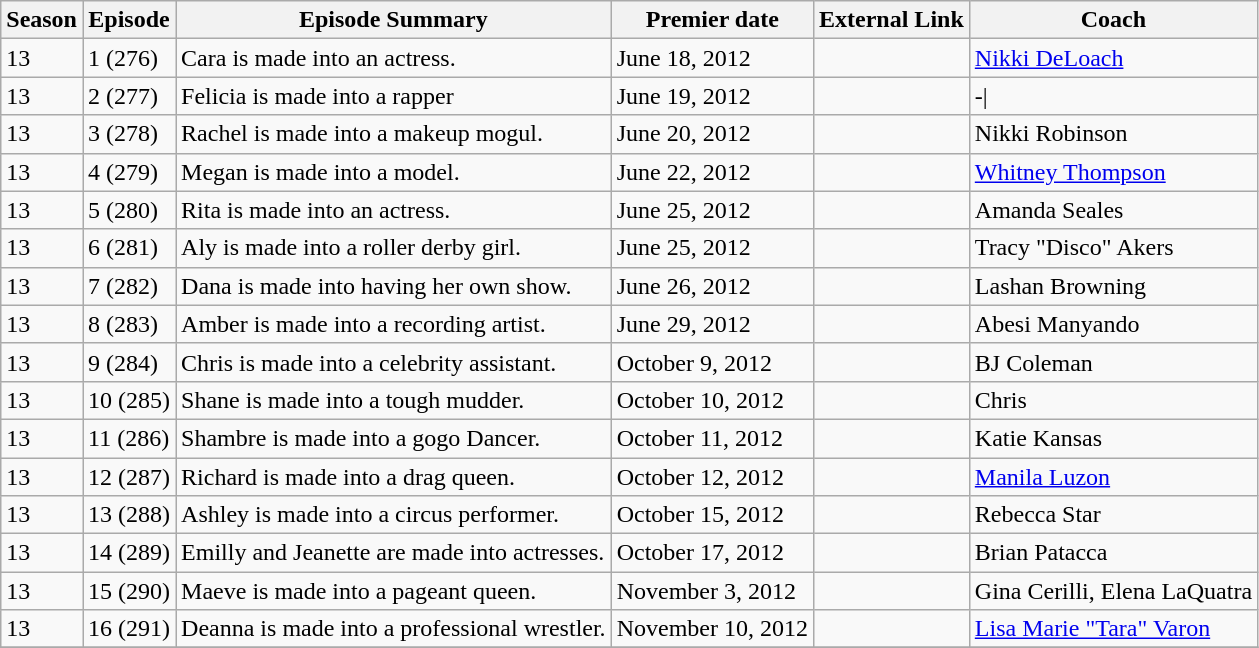<table class="wikitable">
<tr>
<th>Season</th>
<th>Episode</th>
<th>Episode Summary</th>
<th>Premier date</th>
<th>External Link</th>
<th>Coach</th>
</tr>
<tr>
<td>13</td>
<td>1 (276)</td>
<td>Cara is made into an actress.</td>
<td>June 18, 2012</td>
<td></td>
<td><a href='#'>Nikki DeLoach</a></td>
</tr>
<tr>
<td>13</td>
<td>2 (277)</td>
<td>Felicia is made into a rapper</td>
<td>June 19, 2012</td>
<td></td>
<td>-|</td>
</tr>
<tr>
<td>13</td>
<td>3 (278)</td>
<td>Rachel is made into a makeup mogul.</td>
<td>June 20, 2012</td>
<td></td>
<td>Nikki Robinson</td>
</tr>
<tr>
<td>13</td>
<td>4 (279)</td>
<td>Megan is made into a model.</td>
<td>June 22, 2012</td>
<td></td>
<td><a href='#'>Whitney Thompson</a></td>
</tr>
<tr>
<td>13</td>
<td>5 (280)</td>
<td>Rita is made into an actress.</td>
<td>June 25, 2012</td>
<td></td>
<td>Amanda Seales</td>
</tr>
<tr>
<td>13</td>
<td>6 (281)</td>
<td>Aly is made into a roller derby girl.</td>
<td>June 25, 2012</td>
<td></td>
<td>Tracy "Disco" Akers</td>
</tr>
<tr>
<td>13</td>
<td>7 (282)</td>
<td>Dana is made into having her own show.</td>
<td>June 26, 2012</td>
<td></td>
<td>Lashan Browning</td>
</tr>
<tr>
<td>13</td>
<td>8 (283)</td>
<td>Amber is made into a recording artist.</td>
<td>June 29, 2012</td>
<td></td>
<td>Abesi Manyando</td>
</tr>
<tr>
<td>13</td>
<td>9 (284)</td>
<td>Chris is made into a celebrity assistant.</td>
<td>October 9, 2012</td>
<td></td>
<td>BJ Coleman</td>
</tr>
<tr>
<td>13</td>
<td>10 (285)</td>
<td>Shane is made into a tough mudder.</td>
<td>October 10, 2012</td>
<td></td>
<td>Chris</td>
</tr>
<tr>
<td>13</td>
<td>11 (286)</td>
<td>Shambre is made into a gogo Dancer.</td>
<td>October 11, 2012</td>
<td></td>
<td>Katie Kansas</td>
</tr>
<tr>
<td>13</td>
<td>12 (287)</td>
<td>Richard is made into a drag queen.</td>
<td>October 12, 2012</td>
<td></td>
<td><a href='#'>Manila Luzon</a></td>
</tr>
<tr>
<td>13</td>
<td>13 (288)</td>
<td>Ashley is made into a circus performer.</td>
<td>October 15, 2012</td>
<td></td>
<td>Rebecca Star</td>
</tr>
<tr>
<td>13</td>
<td>14 (289)</td>
<td>Emilly and Jeanette are made into actresses.</td>
<td>October 17, 2012</td>
<td></td>
<td>Brian Patacca</td>
</tr>
<tr>
<td>13</td>
<td>15 (290)</td>
<td>Maeve is made into a pageant queen.</td>
<td>November 3, 2012</td>
<td></td>
<td>Gina Cerilli, Elena LaQuatra</td>
</tr>
<tr>
<td>13</td>
<td>16 (291)</td>
<td>Deanna is made into a professional wrestler.</td>
<td>November 10, 2012</td>
<td></td>
<td><a href='#'>Lisa Marie "Tara" Varon</a></td>
</tr>
<tr>
</tr>
</table>
